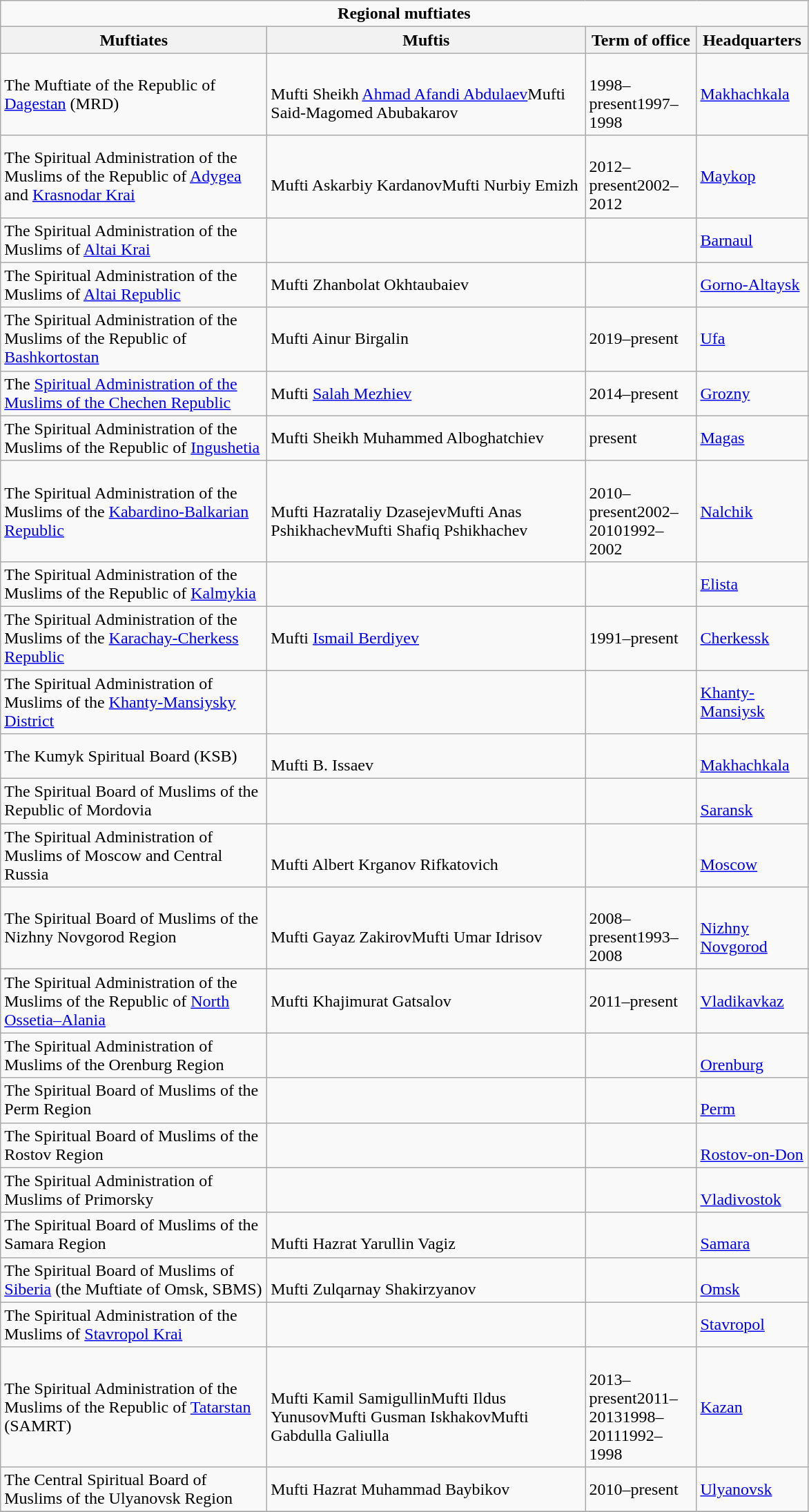<table class=wikitable>
<tr>
<td colspan=4 align=center><strong>Regional muftiates</strong></td>
</tr>
<tr>
<th scope="row" width="250">Muftiates</th>
<th scope="row" width="300">Muftis</th>
<th scope="row" width="100">Term of office</th>
<th scope="row" width="100">Headquarters</th>
</tr>
<tr>
<td>The Muftiate of the Republic of <a href='#'>Dagestan</a> (MRD)</td>
<td><br>Mufti Sheikh <a href='#'>Ahmad Afandi Abdulaev</a>Mufti Said-Magomed Abubakarov</td>
<td><br>1998–present1997–1998</td>
<td><a href='#'>Makhachkala</a></td>
</tr>
<tr>
<td>The Spiritual Administration of the Muslims of the Republic of <a href='#'>Adygea</a> and <a href='#'>Krasnodar Krai</a></td>
<td><br>Mufti Askarbiy KardanovMufti Nurbiy Emizh</td>
<td><br>2012–present2002–2012</td>
<td><a href='#'>Maykop</a></td>
</tr>
<tr>
<td>The Spiritual Administration of the Muslims of <a href='#'>Altai Krai</a></td>
<td></td>
<td></td>
<td><a href='#'>Barnaul</a></td>
</tr>
<tr>
<td>The Spiritual Administration of the Muslims of <a href='#'>Altai Republic</a></td>
<td>Mufti Zhanbolat Okhtaubaiev</td>
<td></td>
<td><a href='#'>Gorno-Altaysk</a></td>
</tr>
<tr>
<td>The Spiritual Administration of the Muslims of the Republic of <a href='#'>Bashkortostan</a></td>
<td>Mufti Ainur Birgalin</td>
<td>2019–present</td>
<td><a href='#'>Ufa</a></td>
</tr>
<tr>
<td>The <a href='#'>Spiritual Administration of the Muslims of the Chechen Republic</a></td>
<td>Mufti <a href='#'>Salah Mezhiev</a></td>
<td>2014–present</td>
<td><a href='#'>Grozny</a></td>
</tr>
<tr>
<td>The Spiritual Administration of the Muslims of the Republic of <a href='#'>Ingushetia</a></td>
<td>Mufti Sheikh Muhammed Alboghatchiev</td>
<td>present</td>
<td><a href='#'>Magas</a></td>
</tr>
<tr>
<td>The Spiritual Administration of the Muslims of the <a href='#'>Kabardino-Balkarian Republic</a></td>
<td><br>Mufti Hazrataliy DzasejevMufti Anas PshikhachevMufti Shafiq Pshikhachev</td>
<td><br>2010–present2002–20101992–2002</td>
<td><a href='#'>Nalchik</a></td>
</tr>
<tr>
<td>The Spiritual Administration of the Muslims of the Republic of <a href='#'>Kalmykia</a></td>
<td></td>
<td></td>
<td><a href='#'>Elista</a></td>
</tr>
<tr>
<td>The Spiritual Administration of the Muslims of the <a href='#'>Karachay-Cherkess Republic</a></td>
<td>Mufti <a href='#'>Ismail Berdiyev</a></td>
<td>1991–present</td>
<td><a href='#'>Cherkessk</a></td>
</tr>
<tr>
<td>The Spiritual Administration of Muslims of the <a href='#'>Khanty-Mansiysky District</a></td>
<td></td>
<td></td>
<td><a href='#'>Khanty-Mansiysk</a></td>
</tr>
<tr>
<td>The Kumyk Spiritual Board (KSB)</td>
<td><br>Mufti B. Issaev</td>
<td></td>
<td><br><a href='#'>Makhachkala</a></td>
</tr>
<tr>
<td>The Spiritual Board of Muslims of the Republic of Mordovia</td>
<td></td>
<td></td>
<td><br><a href='#'>Saransk</a></td>
</tr>
<tr>
<td>The Spiritual Administration of Muslims of Moscow and Central Russia</td>
<td><br>Mufti Albert Krganov Rifkatovich</td>
<td></td>
<td><br><a href='#'>Moscow</a></td>
</tr>
<tr>
<td>The Spiritual Board of Muslims of the Nizhny Novgorod Region</td>
<td><br>Mufti Gayaz ZakirovMufti Umar Idrisov</td>
<td><br>2008–present1993–2008</td>
<td><br><a href='#'>Nizhny Novgorod</a></td>
</tr>
<tr>
<td>The Spiritual Administration of the Muslims of the Republic of <a href='#'>North Ossetia–Alania</a></td>
<td>Mufti Khajimurat Gatsalov</td>
<td>2011–present</td>
<td><a href='#'>Vladikavkaz</a></td>
</tr>
<tr>
<td>The Spiritual Administration of Muslims of the Orenburg Region</td>
<td></td>
<td></td>
<td><br><a href='#'>Orenburg</a></td>
</tr>
<tr>
<td>The Spiritual Board of Muslims of the Perm Region</td>
<td></td>
<td></td>
<td><br><a href='#'>Perm</a></td>
</tr>
<tr>
<td>The Spiritual Board of Muslims of the Rostov Region</td>
<td></td>
<td></td>
<td><br><a href='#'>Rostov-on-Don</a></td>
</tr>
<tr>
<td>The Spiritual Administration of Muslims of Primorsky</td>
<td></td>
<td></td>
<td><br><a href='#'>Vladivostok</a></td>
</tr>
<tr>
<td>The Spiritual Board of Muslims of the Samara Region</td>
<td><br>Mufti Hazrat Yarullin Vagiz</td>
<td></td>
<td><br><a href='#'>Samara</a></td>
</tr>
<tr>
<td>The Spiritual Board of Muslims of <a href='#'>Siberia</a> (the Muftiate of Omsk, SBMS)</td>
<td><br>Mufti Zulqarnay Shakirzyanov</td>
<td></td>
<td><br><a href='#'>Omsk</a></td>
</tr>
<tr>
<td>The Spiritual Administration of the Muslims of <a href='#'>Stavropol Krai</a></td>
<td></td>
<td></td>
<td><a href='#'>Stavropol</a></td>
</tr>
<tr>
<td>The Spiritual Administration of the Muslims of the Republic of <a href='#'>Tatarstan</a> (SAMRT)</td>
<td><br>Mufti Kamil SamigullinMufti Ildus YunusovMufti Gusman IskhakovMufti Gabdulla Galiulla</td>
<td><br>2013–present2011–20131998–20111992–1998</td>
<td><a href='#'>Kazan</a></td>
</tr>
<tr>
<td>The Central Spiritual Board of Muslims of the Ulyanovsk Region</td>
<td>Mufti Hazrat Muhammad Baybikov</td>
<td>2010–present</td>
<td><a href='#'>Ulyanovsk</a></td>
</tr>
<tr>
</tr>
</table>
